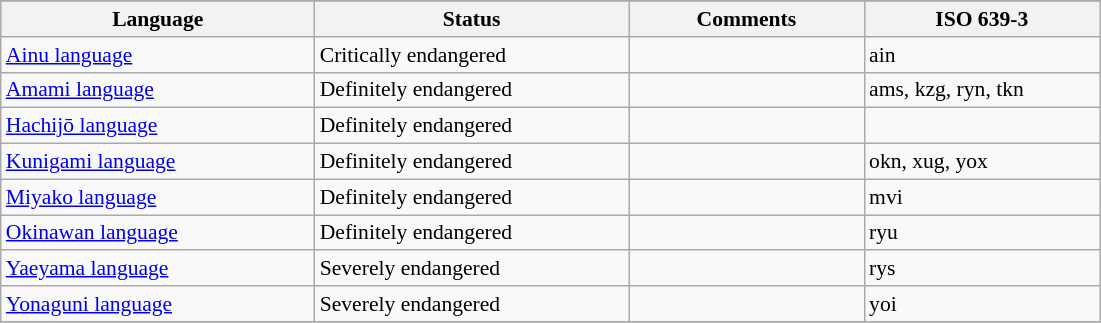<table class="wikitable" align="center" style="font-size:90%">
<tr>
</tr>
<tr>
<th width="20%">Language</th>
<th width="20%">Status</th>
<th width="15%">Comments</th>
<th width="15%">ISO 639-3</th>
</tr>
<tr>
<td><a href='#'>Ainu language</a></td>
<td>Critically endangered</td>
<td> </td>
<td>ain</td>
</tr>
<tr>
<td><a href='#'>Amami language</a></td>
<td>Definitely endangered</td>
<td> </td>
<td>ams, kzg, ryn, tkn</td>
</tr>
<tr>
<td><a href='#'>Hachijō language</a></td>
<td>Definitely endangered</td>
<td> </td>
<td> </td>
</tr>
<tr>
<td><a href='#'>Kunigami language</a></td>
<td>Definitely endangered</td>
<td> </td>
<td>okn, xug, yox</td>
</tr>
<tr>
<td><a href='#'>Miyako language</a></td>
<td>Definitely endangered</td>
<td> </td>
<td>mvi</td>
</tr>
<tr>
<td><a href='#'>Okinawan language</a></td>
<td>Definitely endangered</td>
<td> </td>
<td>ryu</td>
</tr>
<tr>
<td><a href='#'>Yaeyama language</a></td>
<td>Severely endangered</td>
<td> </td>
<td>rys</td>
</tr>
<tr>
<td><a href='#'>Yonaguni language</a></td>
<td>Severely endangered</td>
<td> </td>
<td>yoi</td>
</tr>
<tr>
</tr>
</table>
